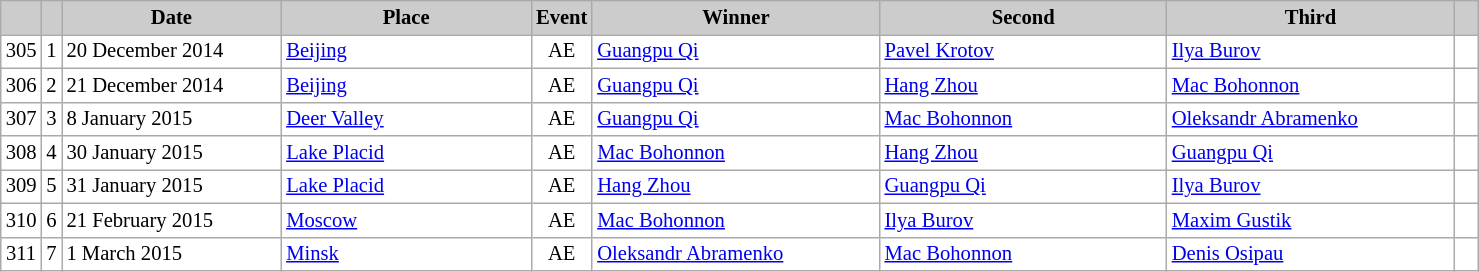<table class="wikitable plainrowheaders" style="background:#fff; font-size:86%; line-height:16px; border:grey solid 1px; border-collapse:collapse;">
<tr style="background:#ccc; text-align:center;">
<th scope="col" style="background:#ccc; width=20 px;"></th>
<th scope="col" style="background:#ccc; width=30 px;"></th>
<th scope="col" style="background:#ccc; width:140px;">Date</th>
<th scope="col" style="background:#ccc; width:160px;">Place</th>
<th scope="col" style="background:#ccc; width:15px;">Event</th>
<th scope="col" style="background:#ccc; width:185px;">Winner</th>
<th scope="col" style="background:#ccc; width:185px;">Second</th>
<th scope="col" style="background:#ccc; width:185px;">Third</th>
<th scope="col" style="background:#ccc; width:10px;"></th>
</tr>
<tr>
<td align=center>305</td>
<td align=center>1</td>
<td>20 December 2014</td>
<td> <a href='#'>Beijing</a></td>
<td align=center>AE</td>
<td> <a href='#'>Guangpu Qi</a></td>
<td> <a href='#'>Pavel Krotov</a></td>
<td> <a href='#'>Ilya Burov</a></td>
<td></td>
</tr>
<tr>
<td align=center>306</td>
<td align=center>2</td>
<td>21 December 2014</td>
<td> <a href='#'>Beijing</a></td>
<td align=center>AE</td>
<td> <a href='#'>Guangpu Qi</a></td>
<td> <a href='#'>Hang Zhou</a></td>
<td> <a href='#'>Mac Bohonnon</a></td>
<td></td>
</tr>
<tr>
<td align=center>307</td>
<td align=center>3</td>
<td>8 January 2015</td>
<td> <a href='#'>Deer Valley</a></td>
<td align=center>AE</td>
<td> <a href='#'>Guangpu Qi</a></td>
<td> <a href='#'>Mac Bohonnon</a></td>
<td> <a href='#'>Oleksandr Abramenko</a></td>
<td></td>
</tr>
<tr>
<td align=center>308</td>
<td align=center>4</td>
<td>30 January 2015</td>
<td> <a href='#'>Lake Placid</a></td>
<td align=center>AE</td>
<td> <a href='#'>Mac Bohonnon</a></td>
<td> <a href='#'>Hang Zhou</a></td>
<td> <a href='#'>Guangpu Qi</a></td>
<td></td>
</tr>
<tr>
<td align=center>309</td>
<td align=center>5</td>
<td>31 January 2015</td>
<td> <a href='#'>Lake Placid</a></td>
<td align=center>AE</td>
<td> <a href='#'>Hang Zhou</a></td>
<td> <a href='#'>Guangpu Qi</a></td>
<td> <a href='#'>Ilya Burov</a></td>
<td></td>
</tr>
<tr>
<td align=center>310</td>
<td align=center>6</td>
<td>21 February 2015</td>
<td> <a href='#'>Moscow</a></td>
<td align=center>AE</td>
<td> <a href='#'>Mac Bohonnon</a></td>
<td> <a href='#'>Ilya Burov</a></td>
<td> <a href='#'>Maxim Gustik</a></td>
<td></td>
</tr>
<tr>
<td align=center>311</td>
<td align=center>7</td>
<td>1 March 2015</td>
<td> <a href='#'>Minsk</a></td>
<td align=center>AE</td>
<td> <a href='#'>Oleksandr Abramenko</a></td>
<td> <a href='#'>Mac Bohonnon</a></td>
<td> <a href='#'>Denis Osipau</a></td>
<td></td>
</tr>
</table>
